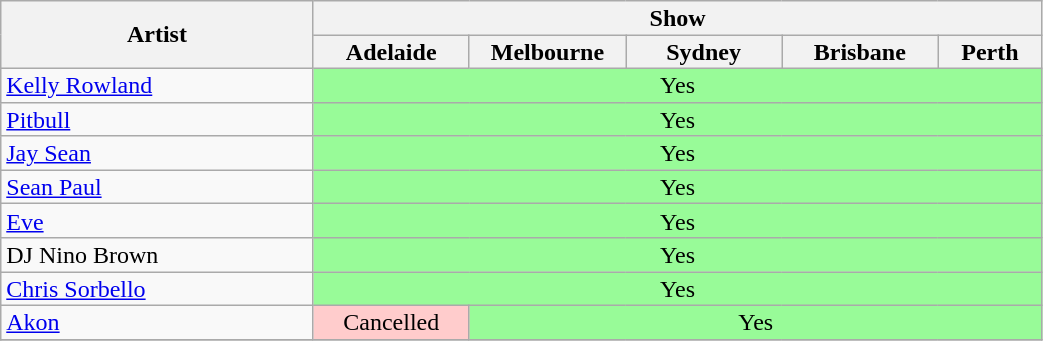<table class="wikitable" width="55%" style="font-size:1em; line-height:0.95em;">
<tr>
<th width=30% rowspan="2">Artist</th>
<th colspan="5">Show</th>
</tr>
<tr>
<th width=15%>Adelaide</th>
<th width=15%>Melbourne</th>
<th width=15%>Sydney</th>
<th width=15%>Brisbane</th>
<th width=15%>Perth</th>
</tr>
<tr align=center>
<td align=left><a href='#'>Kelly Rowland</a></td>
<td colspan="5" style="background:#98FB98">Yes</td>
</tr>
<tr align=center>
<td align=left><a href='#'>Pitbull</a></td>
<td colspan="5" style="background:#98FB98">Yes</td>
</tr>
<tr align=center>
<td align=left><a href='#'>Jay Sean</a></td>
<td colspan="5" style="background:#98FB98">Yes</td>
</tr>
<tr align=center>
<td align=left><a href='#'>Sean Paul</a></td>
<td colspan="5" style="background:#98FB98">Yes</td>
</tr>
<tr align=center>
<td align=left><a href='#'>Eve</a></td>
<td colspan="5" style="background:#98FB98">Yes</td>
</tr>
<tr align=center>
<td align=left>DJ Nino Brown</td>
<td colspan="5" style="background:#98FB98">Yes</td>
</tr>
<tr align=center>
<td align=left><a href='#'>Chris Sorbello</a></td>
<td colspan="5" style="background:#98FB98">Yes</td>
</tr>
<tr align=center>
<td align=left><a href='#'>Akon</a></td>
<td colspan="1" style="background:#ffcccc">Cancelled</td>
<td colspan="4" style="background:#98FB98">Yes</td>
</tr>
<tr align=center>
</tr>
</table>
